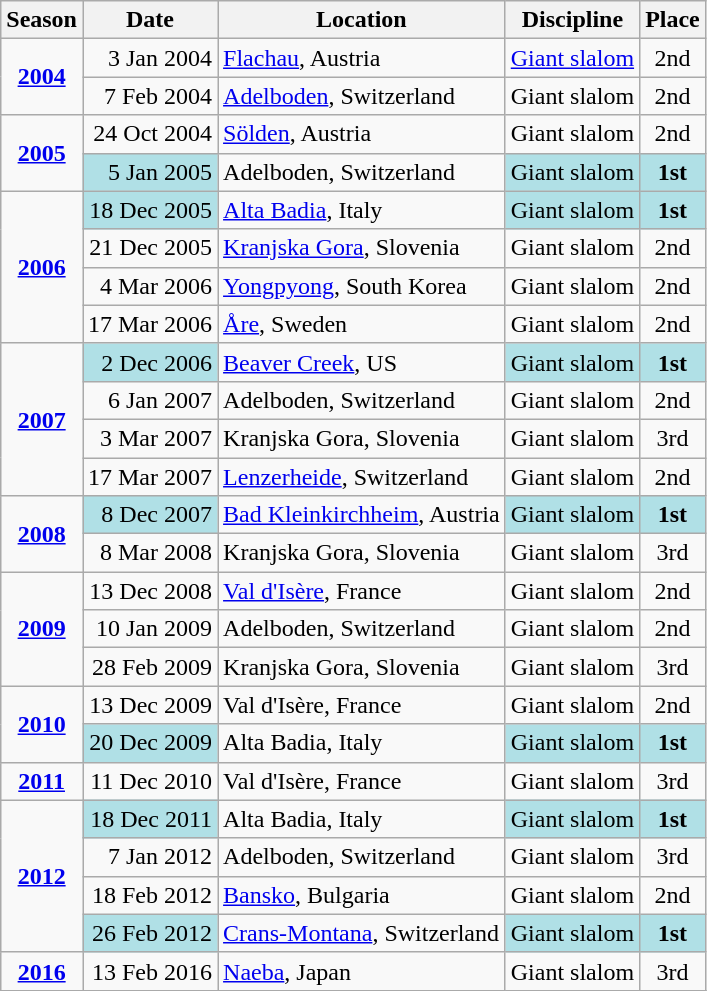<table class="wikitable">
<tr>
<th>Season</th>
<th>Date</th>
<th>Location</th>
<th>Discipline</th>
<th>Place</th>
</tr>
<tr>
<td rowspan=2 align=center><strong><a href='#'>2004</a></strong></td>
<td align=right>3 Jan 2004</td>
<td><a href='#'>Flachau</a>, Austria</td>
<td align=center><a href='#'>Giant slalom</a></td>
<td align=center>2nd</td>
</tr>
<tr>
<td align=right>7 Feb 2004</td>
<td><a href='#'>Adelboden</a>, Switzerland</td>
<td align=center>Giant slalom</td>
<td align=center>2nd</td>
</tr>
<tr>
<td rowspan=2 align=center><strong><a href='#'>2005</a></strong></td>
<td align=right>24 Oct 2004</td>
<td><a href='#'>Sölden</a>, Austria</td>
<td align=center>Giant slalom</td>
<td align=center>2nd</td>
</tr>
<tr>
<td align=right bgcolor="#BOEOE6">5 Jan 2005</td>
<td>Adelboden, Switzerland</td>
<td align=center bgcolor="#BOEOE6">Giant slalom</td>
<td align=center bgcolor="#BOEOE6"><strong>1st</strong></td>
</tr>
<tr>
<td rowspan=4 align=center><strong><a href='#'>2006</a></strong></td>
<td align=right bgcolor="#BOEOE6">18 Dec 2005</td>
<td><a href='#'>Alta Badia</a>, Italy</td>
<td align=center bgcolor="#BOEOE6">Giant slalom</td>
<td align=center bgcolor="#BOEOE6"><strong>1st</strong></td>
</tr>
<tr>
<td align=right>21 Dec 2005</td>
<td><a href='#'>Kranjska Gora</a>, Slovenia</td>
<td align=center>Giant slalom</td>
<td align=center>2nd</td>
</tr>
<tr>
<td align=right>4 Mar 2006</td>
<td><a href='#'>Yongpyong</a>, South Korea</td>
<td align=center>Giant slalom</td>
<td align=center>2nd</td>
</tr>
<tr>
<td align=right>17 Mar 2006</td>
<td><a href='#'>Åre</a>, Sweden</td>
<td align=center>Giant slalom</td>
<td align=center>2nd</td>
</tr>
<tr>
<td rowspan=4 align=center><strong><a href='#'>2007</a></strong></td>
<td align=right bgcolor="#BOEOE6">2 Dec 2006</td>
<td><a href='#'>Beaver Creek</a>, US</td>
<td align=center bgcolor="#BOEOE6">Giant slalom</td>
<td align=center bgcolor="#BOEOE6"><strong>1st</strong></td>
</tr>
<tr>
<td align=right>6 Jan 2007</td>
<td>Adelboden, Switzerland</td>
<td align=center>Giant slalom</td>
<td align=center>2nd</td>
</tr>
<tr>
<td align=right>3 Mar 2007</td>
<td>Kranjska Gora, Slovenia</td>
<td align=center>Giant slalom</td>
<td align=center>3rd</td>
</tr>
<tr>
<td align=right>17 Mar 2007</td>
<td><a href='#'>Lenzerheide</a>, Switzerland</td>
<td align=center>Giant slalom</td>
<td align=center>2nd</td>
</tr>
<tr>
<td rowspan=2 align=center><strong><a href='#'>2008</a></strong></td>
<td align=right bgcolor="#BOEOE6">8 Dec 2007</td>
<td><a href='#'>Bad Kleinkirchheim</a>, Austria</td>
<td align=center bgcolor="#BOEOE6">Giant slalom</td>
<td align=center bgcolor="#BOEOE6"><strong>1st</strong></td>
</tr>
<tr>
<td align=right>8 Mar 2008</td>
<td>Kranjska Gora, Slovenia</td>
<td align=center>Giant slalom</td>
<td align=center>3rd</td>
</tr>
<tr>
<td rowspan=3 align=center><strong><a href='#'>2009</a></strong></td>
<td align=right>13 Dec 2008</td>
<td><a href='#'>Val d'Isère</a>, France</td>
<td align=center>Giant slalom</td>
<td align=center>2nd</td>
</tr>
<tr>
<td align=right>10 Jan 2009</td>
<td>Adelboden, Switzerland</td>
<td align=center>Giant slalom</td>
<td align=center>2nd</td>
</tr>
<tr>
<td align=right>28 Feb 2009</td>
<td>Kranjska Gora, Slovenia</td>
<td align=center>Giant slalom</td>
<td align=center>3rd</td>
</tr>
<tr>
<td rowspan=2 align=center><strong><a href='#'>2010</a></strong></td>
<td align=right>13 Dec 2009</td>
<td>Val d'Isère, France</td>
<td align=center>Giant slalom</td>
<td align=center>2nd</td>
</tr>
<tr>
<td align=right bgcolor="#BOEOE6">20 Dec 2009</td>
<td>Alta Badia, Italy</td>
<td align=center bgcolor="#BOEOE6">Giant slalom</td>
<td align=center bgcolor="#BOEOE6"><strong>1st</strong></td>
</tr>
<tr>
<td rowspan=1 align=center><strong><a href='#'>2011</a></strong></td>
<td align=right>11 Dec 2010</td>
<td>Val d'Isère, France</td>
<td align=center>Giant slalom</td>
<td align=center>3rd</td>
</tr>
<tr>
<td rowspan=4 align=center><strong><a href='#'>2012</a></strong></td>
<td align=right bgcolor="#BOEOE6">18 Dec 2011</td>
<td>Alta Badia, Italy</td>
<td align=center bgcolor="#BOEOE6">Giant slalom</td>
<td align=center bgcolor="#BOEOE6"><strong>1st</strong></td>
</tr>
<tr>
<td align=right>7 Jan 2012</td>
<td>Adelboden, Switzerland</td>
<td>Giant slalom</td>
<td align=center>3rd</td>
</tr>
<tr>
<td align=right>18 Feb 2012</td>
<td><a href='#'>Bansko</a>, Bulgaria</td>
<td>Giant slalom</td>
<td align=center>2nd</td>
</tr>
<tr>
<td align=right bgcolor="#BOEOE6">26 Feb 2012</td>
<td><a href='#'>Crans-Montana</a>, Switzerland</td>
<td align=center bgcolor="#BOEOE6">Giant slalom</td>
<td align=center bgcolor="#BOEOE6"><strong>1st</strong></td>
</tr>
<tr>
<td rowspan=1 align=center><strong><a href='#'>2016</a></strong></td>
<td align=right>13 Feb 2016</td>
<td><a href='#'>Naeba</a>, Japan</td>
<td align=center>Giant slalom</td>
<td align=center>3rd</td>
</tr>
<tr>
</tr>
</table>
